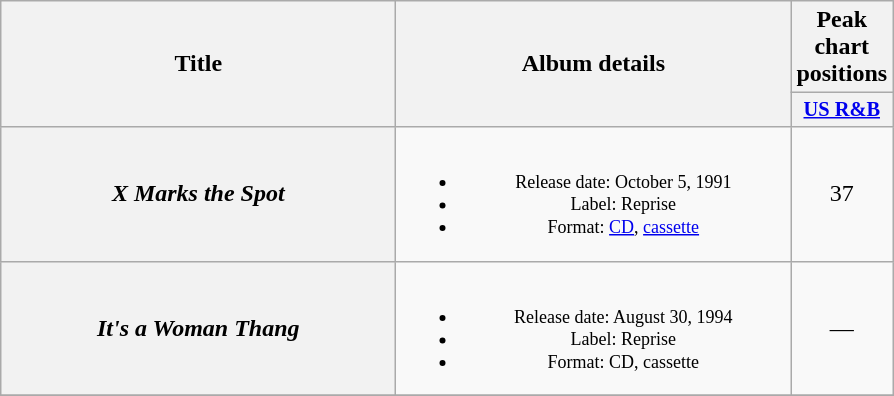<table class="wikitable plainrowheaders" style="text-align:center;" border="1">
<tr>
<th scope="col" rowspan="2" style="width:16em;">Title</th>
<th scope="col" rowspan="2" style="width:16em;">Album details</th>
<th scope="col" colspan="1">Peak chart positions</th>
</tr>
<tr>
<th scope="col" style="width:2.75em;font-size:85%;"><a href='#'>US R&B</a><br></th>
</tr>
<tr>
<th scope="row"><em>X Marks the Spot</em></th>
<td style="font-size:12px;"><br><ul><li>Release date: October 5, 1991</li><li>Label: Reprise</li><li>Format: <a href='#'>CD</a>, <a href='#'>cassette</a></li></ul></td>
<td>37</td>
</tr>
<tr>
<th scope="row"><em>It's a Woman Thang</em></th>
<td style="font-size:12px;"><br><ul><li>Release date: August 30, 1994</li><li>Label: Reprise</li><li>Format: CD, cassette</li></ul></td>
<td>—</td>
</tr>
<tr>
</tr>
</table>
